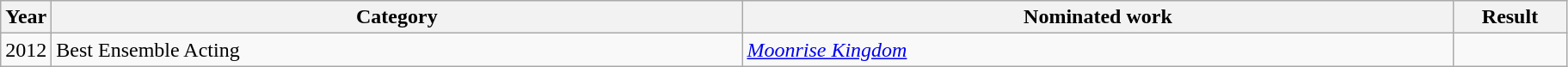<table class=wikitable>
<tr>
<th scope="col" style="width:1em;">Year</th>
<th scope="col" style="width:33em;">Category</th>
<th scope="col" style="width:34em;">Nominated work</th>
<th scope="col" style="width:5em;">Result</th>
</tr>
<tr>
<td>2012</td>
<td>Best Ensemble Acting</td>
<td><em><a href='#'>Moonrise Kingdom</a></em></td>
<td></td>
</tr>
</table>
